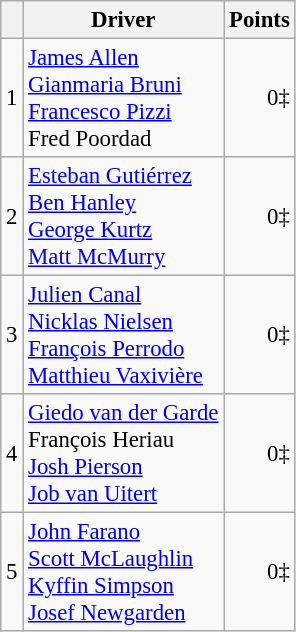<table class="wikitable" style="font-size: 95%;">
<tr>
<th scope="col"></th>
<th scope="col">Driver</th>
<th scope="col">Points</th>
</tr>
<tr>
<td align=center>1</td>
<td> <a href='#'>James Allen</a><br> <a href='#'>Gianmaria Bruni</a><br> <a href='#'>Francesco Pizzi</a><br> Fred Poordad</td>
<td align=right>0‡</td>
</tr>
<tr>
<td align=center>2</td>
<td> <a href='#'>Esteban Gutiérrez</a><br> <a href='#'>Ben Hanley</a><br> <a href='#'>George Kurtz</a><br> <a href='#'>Matt McMurry</a></td>
<td align=right>0‡</td>
</tr>
<tr>
<td align=center>3</td>
<td> <a href='#'>Julien Canal</a><br> <a href='#'>Nicklas Nielsen</a><br> <a href='#'>François Perrodo</a><br> <a href='#'>Matthieu Vaxivière</a></td>
<td align=right>0‡</td>
</tr>
<tr>
<td align=center>4</td>
<td> <a href='#'>Giedo van der Garde</a><br> François Heriau<br> <a href='#'>Josh Pierson</a><br> <a href='#'>Job van Uitert</a></td>
<td align=right>0‡</td>
</tr>
<tr>
<td align=center>5</td>
<td> <a href='#'>John Farano</a><br> <a href='#'>Scott McLaughlin</a><br> <a href='#'>Kyffin Simpson</a><br> <a href='#'>Josef Newgarden</a></td>
<td align=right>0‡</td>
</tr>
</table>
